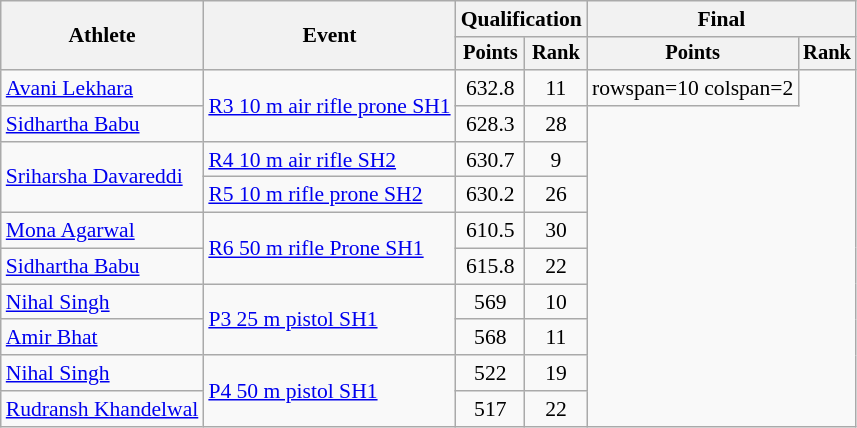<table class="wikitable" style="font-size:90%">
<tr>
<th rowspan="2">Athlete</th>
<th rowspan="2">Event</th>
<th colspan="2">Qualification</th>
<th colspan="2">Final</th>
</tr>
<tr style="font-size:95%">
<th>Points</th>
<th>Rank</th>
<th>Points</th>
<th>Rank</th>
</tr>
<tr align=center>
<td align=left><a href='#'>Avani Lekhara</a></td>
<td align=left rowspan=2><a href='#'>R3 10 m air rifle prone SH1</a></td>
<td>632.8</td>
<td>11</td>
<td>rowspan=10 colspan=2 </td>
</tr>
<tr align=center>
<td align=left><a href='#'>Sidhartha Babu</a></td>
<td>628.3</td>
<td>28</td>
</tr>
<tr align=center>
<td rowspan="2" align="left"><a href='#'>Sriharsha Davareddi</a></td>
<td align=left><a href='#'>R4 10 m air rifle SH2</a></td>
<td>630.7</td>
<td>9</td>
</tr>
<tr align=center>
<td align="left"><a href='#'>R5 10 m rifle prone SH2</a></td>
<td>630.2</td>
<td>26</td>
</tr>
<tr align="center">
<td align=left><a href='#'>Mona Agarwal</a></td>
<td rowspan="2" align="left"><a href='#'>R6 50 m rifle Prone SH1</a></td>
<td>610.5</td>
<td>30</td>
</tr>
<tr align="center">
<td align="left"><a href='#'>Sidhartha Babu</a></td>
<td>615.8</td>
<td>22</td>
</tr>
<tr align="center">
<td align=left><a href='#'>Nihal Singh</a></td>
<td rowspan="2"align="left"><a href='#'>P3 25 m pistol SH1</a></td>
<td>569</td>
<td>10</td>
</tr>
<tr align="center">
<td align=left><a href='#'>Amir Bhat</a></td>
<td>568</td>
<td>11</td>
</tr>
<tr align="center">
<td align=left><a href='#'>Nihal Singh</a></td>
<td rowspan="2" align="left"><a href='#'>P4 50 m pistol SH1</a></td>
<td>522</td>
<td>19</td>
</tr>
<tr align="center">
<td align=left><a href='#'>Rudransh Khandelwal</a></td>
<td>517</td>
<td>22</td>
</tr>
</table>
